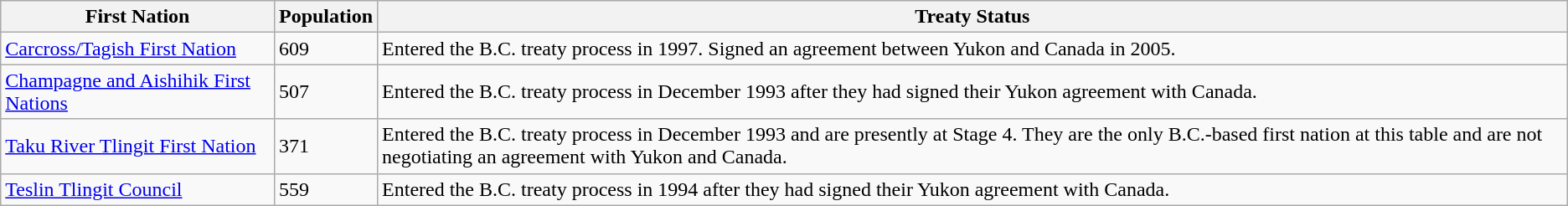<table class="wikitable">
<tr>
<th>First Nation</th>
<th>Population</th>
<th>Treaty Status</th>
</tr>
<tr>
<td><a href='#'>Carcross/Tagish First Nation</a></td>
<td>609 </td>
<td>Entered the B.C. treaty process in 1997.  Signed an agreement between Yukon and Canada in 2005.</td>
</tr>
<tr>
<td><a href='#'>Champagne and Aishihik First Nations</a></td>
<td>507</td>
<td>Entered the B.C. treaty process in December 1993 after they had signed their Yukon agreement with Canada.</td>
</tr>
<tr>
<td><a href='#'>Taku River Tlingit First Nation</a></td>
<td>371 </td>
<td>Entered the B.C. treaty process in December 1993 and are presently at Stage 4. They are the only B.C.-based first nation at this table and are not negotiating an agreement with Yukon and Canada.</td>
</tr>
<tr>
<td><a href='#'>Teslin Tlingit Council</a></td>
<td>559 </td>
<td>Entered the B.C. treaty process in 1994 after they had signed their Yukon agreement with Canada.</td>
</tr>
</table>
